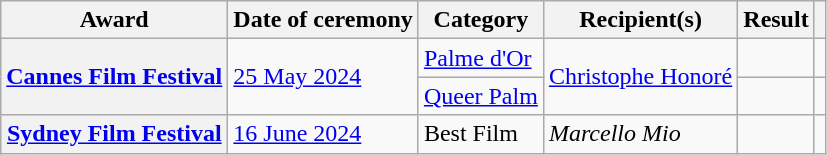<table class="wikitable sortable plainrowheaders">
<tr>
<th scope="col">Award</th>
<th scope="col">Date of ceremony</th>
<th scope="col">Category</th>
<th scope="col">Recipient(s)</th>
<th scope="col">Result</th>
<th scope="col" class="unsortable"></th>
</tr>
<tr>
<th rowspan="2" scope="row"><a href='#'>Cannes Film Festival</a></th>
<td rowspan="2"><a href='#'>25 May 2024</a></td>
<td><a href='#'>Palme d'Or</a></td>
<td rowspan="2"><a href='#'>Christophe Honoré</a></td>
<td></td>
<td align="center"></td>
</tr>
<tr>
<td><a href='#'>Queer Palm</a></td>
<td></td>
<td align="center"></td>
</tr>
<tr>
<th scope="row"><a href='#'>Sydney Film Festival</a></th>
<td><a href='#'>16 June 2024</a></td>
<td>Best Film</td>
<td><em>Marcello Mio</em></td>
<td></td>
<td align="center"></td>
</tr>
</table>
